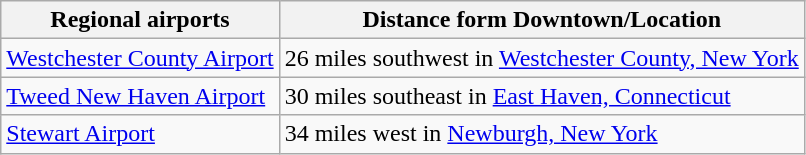<table class="wikitable">
<tr>
<th>Regional airports</th>
<th>Distance form Downtown/Location</th>
</tr>
<tr>
<td><a href='#'>Westchester County Airport</a></td>
<td>26 miles southwest in <a href='#'>Westchester County, New York</a></td>
</tr>
<tr>
<td><a href='#'>Tweed New Haven Airport</a></td>
<td>30 miles southeast in <a href='#'>East Haven, Connecticut</a></td>
</tr>
<tr>
<td><a href='#'>Stewart Airport</a></td>
<td>34 miles west in <a href='#'>Newburgh, New York</a></td>
</tr>
</table>
